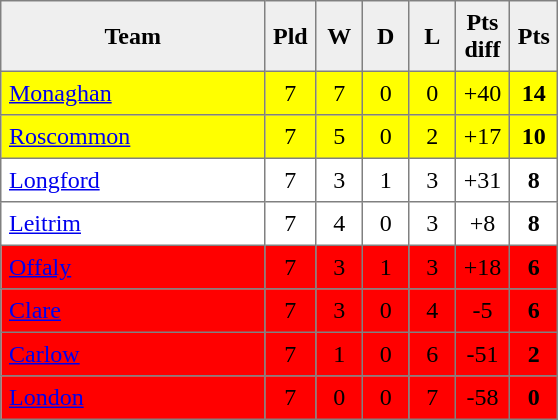<table style=border-collapse:collapse border=1 cellspacing=0 cellpadding=5>
<tr align=center bgcolor=#efefef>
<th width=165>Team</th>
<th width=20>Pld</th>
<th width=20>W</th>
<th width=20>D</th>
<th width=20>L</th>
<th width=20>Pts diff</th>
<th width=20>Pts</th>
</tr>
<tr align=center style="background:yellow;">
<td style="text-align:left;"><a href='#'>Monaghan</a></td>
<td>7</td>
<td>7</td>
<td>0</td>
<td>0</td>
<td>+40</td>
<td><strong>14</strong></td>
</tr>
<tr align=center style="background:yellow;">
<td style="text-align:left;"><a href='#'>Roscommon</a></td>
<td>7</td>
<td>5</td>
<td>0</td>
<td>2</td>
<td>+17</td>
<td><strong>10</strong></td>
</tr>
<tr align=center style="background:white;">
<td style="text-align:left;"><a href='#'>Longford</a></td>
<td>7</td>
<td>3</td>
<td>1</td>
<td>3</td>
<td>+31</td>
<td><strong>8</strong></td>
</tr>
<tr align=center style="background:white;">
<td style="text-align:left;"><a href='#'>Leitrim</a></td>
<td>7</td>
<td>4</td>
<td>0</td>
<td>3</td>
<td>+8</td>
<td><strong>8</strong></td>
</tr>
<tr align=center style="background:red;">
<td style="text-align:left;"><a href='#'>Offaly</a></td>
<td>7</td>
<td>3</td>
<td>1</td>
<td>3</td>
<td>+18</td>
<td><strong>6</strong></td>
</tr>
<tr align=center style="background:red;">
<td style="text-align:left;"><a href='#'>Clare</a></td>
<td>7</td>
<td>3</td>
<td>0</td>
<td>4</td>
<td>-5</td>
<td><strong>6</strong></td>
</tr>
<tr align=center style="background:red;">
<td style="text-align:left;"><a href='#'>Carlow</a></td>
<td>7</td>
<td>1</td>
<td>0</td>
<td>6</td>
<td>-51</td>
<td><strong>2</strong></td>
</tr>
<tr align=center style="background:red;">
<td style="text-align:left;"><a href='#'>London</a></td>
<td>7</td>
<td>0</td>
<td>0</td>
<td>7</td>
<td>-58</td>
<td><strong>0</strong></td>
</tr>
</table>
